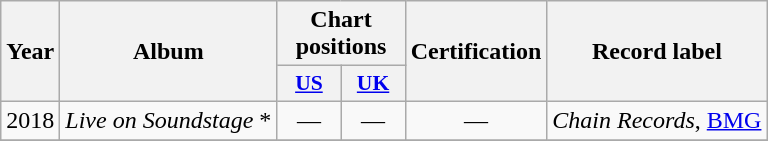<table class="wikitable" style="text-align:center;">
<tr>
<th rowspan="2">Year</th>
<th rowspan="2">Album</th>
<th colspan="2">Chart positions</th>
<th rowspan="2">Certification</th>
<th rowspan="2">Record label</th>
</tr>
<tr>
<th scope="col" style="width:2.5em;font-size:90%;"><a href='#'>US</a><br></th>
<th scope="col" style="width:2.5em;font-size:90%;"><a href='#'>UK</a><br></th>
</tr>
<tr>
<td>2018</td>
<td align="left"><em>Live on Soundstage</em> *</td>
<td>—</td>
<td>—</td>
<td>—</td>
<td rowspan="1"><em>Chain Records</em>, <a href='#'>BMG</a></td>
</tr>
<tr>
</tr>
</table>
